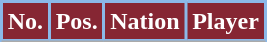<table class="wikitable sortable">
<tr>
<th style="background:#862633; color:#FFFFFF; border:2px solid #8BB8E8;" scope="col">No.</th>
<th style="background:#862633; color:#FFFFFF; border:2px solid #8BB8E8;" scope="col">Pos.</th>
<th style="background:#862633; color:#FFFFFF; border:2px solid #8BB8E8;" scope="col">Nation</th>
<th style="background:#862633; color:#FFFFFF; border:2px solid #8BB8E8;" scope="col">Player</th>
</tr>
<tr>
</tr>
</table>
